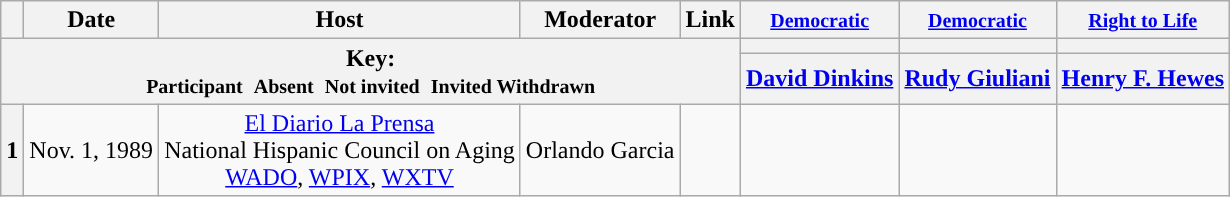<table class="wikitable" style="text-align:center;">
<tr>
<th scope="col"></th>
<th scope="col">Date</th>
<th scope="col">Host</th>
<th scope="col">Moderator</th>
<th scope="col">Link</th>
<th scope="col"><small><a href='#'>Democratic</a></small></th>
<th scope="col"><small><a href='#'>Democratic</a></small></th>
<th scope="col"><small><a href='#'>Right to Life</a></small></th>
</tr>
<tr>
<th colspan="5" rowspan="2">Key:<br> <small>Participant </small>  <small>Absent </small>  <small>Not invited </small>  <small>Invited  Withdrawn</small></th>
<th scope="col" style="background:"></th>
<th scope="col" style="background:"></th>
<th scope="col" style="background:"></th>
</tr>
<tr>
<th scope="col"><a href='#'>David Dinkins</a></th>
<th scope="col"><a href='#'>Rudy Giuliani</a></th>
<th scope="col"><a href='#'>Henry F. Hewes</a></th>
</tr>
<tr>
<th>1</th>
<td style="white-space:nowrap;">Nov. 1, 1989</td>
<td style="white-space:nowrap;"><a href='#'>El Diario La Prensa</a><br>National Hispanic Council on Aging<br><a href='#'>WADO</a>, <a href='#'>WPIX</a>, <a href='#'>WXTV</a></td>
<td style="white-space:nowrap;">Orlando Garcia</td>
<td style="white-space:nowrap;"></td>
<td></td>
<td></td>
<td></td>
</tr>
</table>
